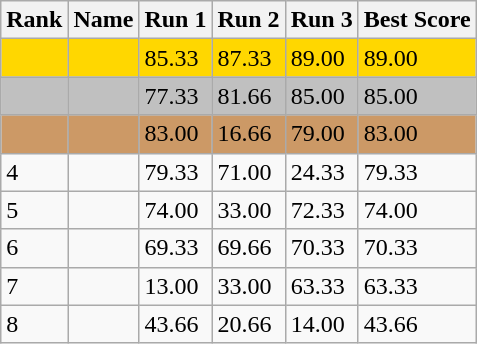<table class="wikitable">
<tr>
<th>Rank</th>
<th>Name</th>
<th>Run 1</th>
<th>Run 2</th>
<th>Run 3</th>
<th>Best Score</th>
</tr>
<tr style="background:gold;">
<td></td>
<td></td>
<td>85.33</td>
<td>87.33</td>
<td>89.00</td>
<td>89.00</td>
</tr>
<tr style="background:silver;">
<td></td>
<td></td>
<td>77.33</td>
<td>81.66</td>
<td>85.00</td>
<td>85.00</td>
</tr>
<tr style="background:#cc9966;">
<td></td>
<td></td>
<td>83.00</td>
<td>16.66</td>
<td>79.00</td>
<td>83.00</td>
</tr>
<tr>
<td>4</td>
<td></td>
<td>79.33</td>
<td>71.00</td>
<td>24.33</td>
<td>79.33</td>
</tr>
<tr>
<td>5</td>
<td></td>
<td>74.00</td>
<td>33.00</td>
<td>72.33</td>
<td>74.00</td>
</tr>
<tr>
<td>6</td>
<td></td>
<td>69.33</td>
<td>69.66</td>
<td>70.33</td>
<td>70.33</td>
</tr>
<tr>
<td>7</td>
<td></td>
<td>13.00</td>
<td>33.00</td>
<td>63.33</td>
<td>63.33</td>
</tr>
<tr>
<td>8</td>
<td></td>
<td>43.66</td>
<td>20.66</td>
<td>14.00</td>
<td>43.66</td>
</tr>
</table>
